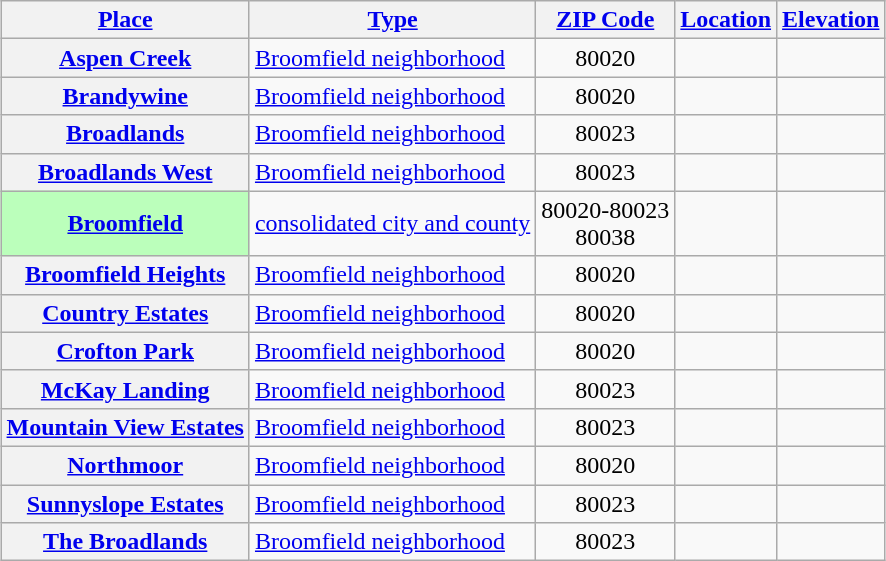<table class="wikitable sortable  plainrowheaders" style="margin:auto;">
<tr>
<th scope=col><a href='#'>Place</a></th>
<th scope=col><a href='#'>Type</a></th>
<th scope=col><a href='#'>ZIP Code</a></th>
<th scope=col><a href='#'>Location</a></th>
<th scope=col><a href='#'>Elevation</a></th>
</tr>
<tr>
<th scope=row><a href='#'>Aspen Creek</a></th>
<td><a href='#'>Broomfield neighborhood</a></td>
<td align=center>80020</td>
<td></td>
<td align=right></td>
</tr>
<tr>
<th scope=row><a href='#'>Brandywine</a></th>
<td><a href='#'>Broomfield neighborhood</a></td>
<td align=center>80020</td>
<td></td>
<td align=right></td>
</tr>
<tr>
<th scope=row><a href='#'>Broadlands</a></th>
<td><a href='#'>Broomfield neighborhood</a></td>
<td align=center>80023</td>
<td></td>
<td align=right></td>
</tr>
<tr>
<th scope=row><a href='#'>Broadlands West</a></th>
<td><a href='#'>Broomfield neighborhood</a></td>
<td align=center>80023</td>
<td></td>
<td align=right></td>
</tr>
<tr>
<th scope=row style="background:#BBFFBB;"><a href='#'>Broomfield</a></th>
<td><a href='#'>consolidated city and county</a></td>
<td align=center>80020-80023<br>80038</td>
<td></td>
<td align=right></td>
</tr>
<tr>
<th scope=row><a href='#'>Broomfield Heights</a></th>
<td><a href='#'>Broomfield neighborhood</a></td>
<td align=center>80020</td>
<td></td>
<td align=right></td>
</tr>
<tr>
<th scope=row><a href='#'>Country Estates</a></th>
<td><a href='#'>Broomfield neighborhood</a></td>
<td align=center>80020</td>
<td></td>
<td align=right></td>
</tr>
<tr>
<th scope=row><a href='#'>Crofton Park</a></th>
<td><a href='#'>Broomfield neighborhood</a></td>
<td align=center>80020</td>
<td></td>
<td align=right></td>
</tr>
<tr>
<th scope=row><a href='#'>McKay Landing</a></th>
<td><a href='#'>Broomfield neighborhood</a></td>
<td align=center>80023</td>
<td></td>
<td align=right></td>
</tr>
<tr>
<th scope=row><a href='#'>Mountain View Estates</a></th>
<td><a href='#'>Broomfield neighborhood</a></td>
<td align=center>80023</td>
<td></td>
<td></td>
</tr>
<tr>
<th scope=row><a href='#'>Northmoor</a></th>
<td><a href='#'>Broomfield neighborhood</a></td>
<td align=center>80020</td>
<td></td>
<td align=right></td>
</tr>
<tr>
<th scope=row><a href='#'>Sunnyslope Estates</a></th>
<td><a href='#'>Broomfield neighborhood</a></td>
<td align=center>80023</td>
<td></td>
<td align=right></td>
</tr>
<tr>
<th scope=row><a href='#'>The Broadlands</a></th>
<td><a href='#'>Broomfield neighborhood</a></td>
<td align=center>80023</td>
<td></td>
<td align=right></td>
</tr>
</table>
